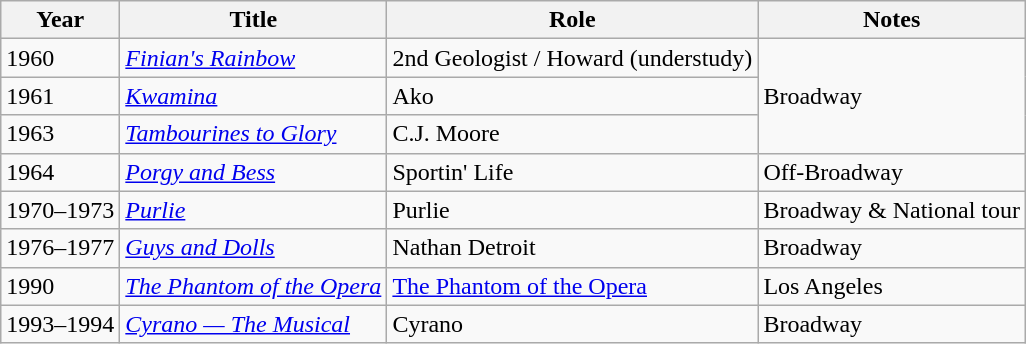<table class="wikitable sortable">
<tr>
<th>Year</th>
<th>Title</th>
<th>Role</th>
<th>Notes</th>
</tr>
<tr>
<td>1960</td>
<td><em><a href='#'>Finian's Rainbow</a></em></td>
<td>2nd Geologist / Howard (understudy)</td>
<td rowspan=3>Broadway</td>
</tr>
<tr>
<td>1961</td>
<td><em><a href='#'>Kwamina</a></em></td>
<td>Ako</td>
</tr>
<tr>
<td>1963</td>
<td><em><a href='#'>Tambourines to Glory</a></em></td>
<td>C.J. Moore</td>
</tr>
<tr>
<td>1964</td>
<td><em><a href='#'>Porgy and Bess</a></em></td>
<td>Sportin' Life</td>
<td>Off-Broadway</td>
</tr>
<tr>
<td>1970–1973</td>
<td><em><a href='#'>Purlie</a></em></td>
<td>Purlie</td>
<td>Broadway & National tour</td>
</tr>
<tr>
<td>1976–1977</td>
<td><em><a href='#'>Guys and Dolls</a></em></td>
<td>Nathan Detroit</td>
<td>Broadway</td>
</tr>
<tr>
<td>1990</td>
<td><em><a href='#'>The Phantom of the Opera</a> </em></td>
<td><a href='#'>The Phantom of the Opera</a></td>
<td>Los Angeles</td>
</tr>
<tr>
<td>1993–1994</td>
<td><em><a href='#'>Cyrano — The Musical</a></em></td>
<td>Cyrano</td>
<td>Broadway</td>
</tr>
</table>
